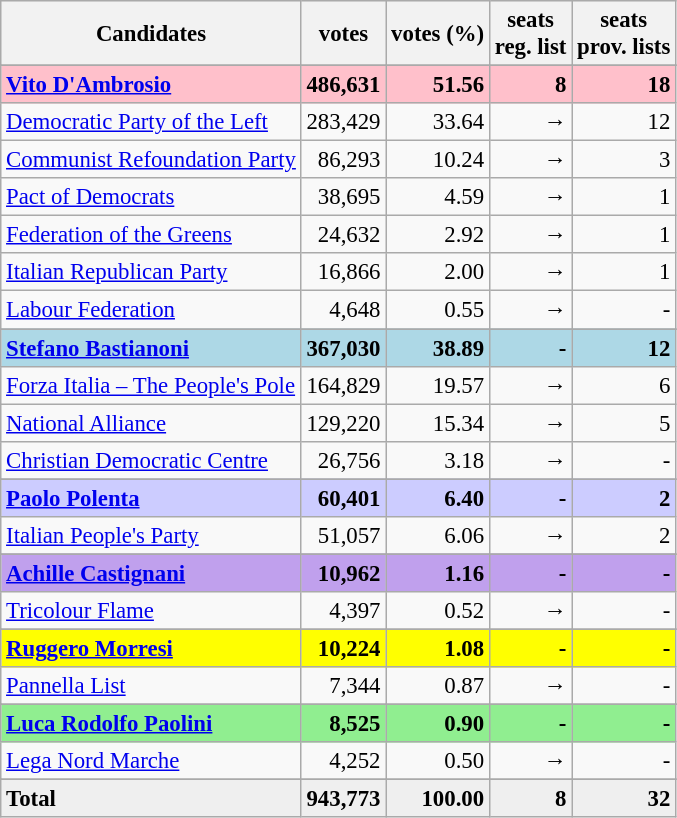<table class="wikitable" style="font-size:95%">
<tr bgcolor="EFEFEF">
<th>Candidates</th>
<th>votes</th>
<th>votes (%)</th>
<th>seats<br>reg. list</th>
<th>seats<br>prov. lists</th>
</tr>
<tr>
</tr>
<tr bgcolor="pink">
<td><strong><a href='#'>Vito D'Ambrosio</a></strong></td>
<td align=right><strong>486,631</strong></td>
<td align=right><strong>51.56</strong></td>
<td align=right><strong>8</strong></td>
<td align=right><strong>18</strong></td>
</tr>
<tr>
<td><a href='#'>Democratic Party of the Left</a></td>
<td align=right>283,429</td>
<td align=right>33.64</td>
<td align=right>→</td>
<td align=right>12</td>
</tr>
<tr>
<td><a href='#'>Communist Refoundation Party</a></td>
<td align=right>86,293</td>
<td align=right>10.24</td>
<td align=right>→</td>
<td align=right>3</td>
</tr>
<tr>
<td><a href='#'>Pact of Democrats</a></td>
<td align=right>38,695</td>
<td align=right>4.59</td>
<td align=right>→</td>
<td align=right>1</td>
</tr>
<tr>
<td><a href='#'>Federation of the Greens</a></td>
<td align=right>24,632</td>
<td align=right>2.92</td>
<td align=right>→</td>
<td align=right>1</td>
</tr>
<tr>
<td><a href='#'>Italian Republican Party</a></td>
<td align=right>16,866</td>
<td align=right>2.00</td>
<td align=right>→</td>
<td align=right>1</td>
</tr>
<tr>
<td><a href='#'>Labour Federation</a></td>
<td align=right>4,648</td>
<td align=right>0.55</td>
<td align=right>→</td>
<td align=right>-</td>
</tr>
<tr>
</tr>
<tr bgcolor="lightblue">
<td><strong><a href='#'>Stefano Bastianoni</a></strong></td>
<td align=right><strong>367,030</strong></td>
<td align=right><strong>38.89</strong></td>
<td align=right><strong>-</strong></td>
<td align=right><strong>12</strong></td>
</tr>
<tr>
<td><a href='#'>Forza Italia – The People's Pole</a></td>
<td align=right>164,829</td>
<td align=right>19.57</td>
<td align=right>→</td>
<td align=right>6</td>
</tr>
<tr>
<td><a href='#'>National Alliance</a></td>
<td align=right>129,220</td>
<td align=right>15.34</td>
<td align=right>→</td>
<td align=right>5</td>
</tr>
<tr>
<td><a href='#'>Christian Democratic Centre</a></td>
<td align=right>26,756</td>
<td align=right>3.18</td>
<td align=right>→</td>
<td align=right>-</td>
</tr>
<tr>
</tr>
<tr bgcolor="#CCCCFF">
<td><strong><a href='#'>Paolo Polenta</a></strong></td>
<td align=right><strong>60,401</strong></td>
<td align=right><strong>6.40</strong></td>
<td align=right><strong>-</strong></td>
<td align=right><strong>2</strong></td>
</tr>
<tr>
<td><a href='#'>Italian People's Party</a></td>
<td align=right>51,057</td>
<td align=right>6.06</td>
<td align=right>→</td>
<td align=right>2</td>
</tr>
<tr>
</tr>
<tr bgcolor="coralred">
<td><strong><a href='#'>Achille Castignani</a></strong></td>
<td align=right><strong>10,962</strong></td>
<td align=right><strong>1.16</strong></td>
<td align=right><strong>-</strong></td>
<td align=right><strong>-</strong></td>
</tr>
<tr>
<td><a href='#'>Tricolour Flame</a></td>
<td align=right>4,397</td>
<td align=right>0.52</td>
<td align=right>→</td>
<td align=right>-</td>
</tr>
<tr>
</tr>
<tr bgcolor="yellow">
<td><strong><a href='#'>Ruggero Morresi</a></strong></td>
<td align=right><strong>10,224</strong></td>
<td align=right><strong>1.08</strong></td>
<td align=right><strong>-</strong></td>
<td align=right><strong>-</strong></td>
</tr>
<tr>
<td><a href='#'>Pannella List</a></td>
<td align=right>7,344</td>
<td align=right>0.87</td>
<td align=right>→</td>
<td align=right>-</td>
</tr>
<tr>
</tr>
<tr bgcolor="lightgreen">
<td><strong><a href='#'>Luca Rodolfo Paolini</a></strong></td>
<td align=right><strong>8,525</strong></td>
<td align=right><strong>0.90</strong></td>
<td align=right><strong>-</strong></td>
<td align=right><strong>-</strong></td>
</tr>
<tr>
<td><a href='#'>Lega Nord Marche</a></td>
<td align=right>4,252</td>
<td align=right>0.50</td>
<td align=right>→</td>
<td align=right>-</td>
</tr>
<tr>
</tr>
<tr bgcolor="EFEFEF">
<td><strong>Total</strong></td>
<td align=right><strong>943,773</strong></td>
<td align=right><strong>100.00</strong></td>
<td align=right><strong>8</strong></td>
<td align=right><strong>32</strong></td>
</tr>
</table>
